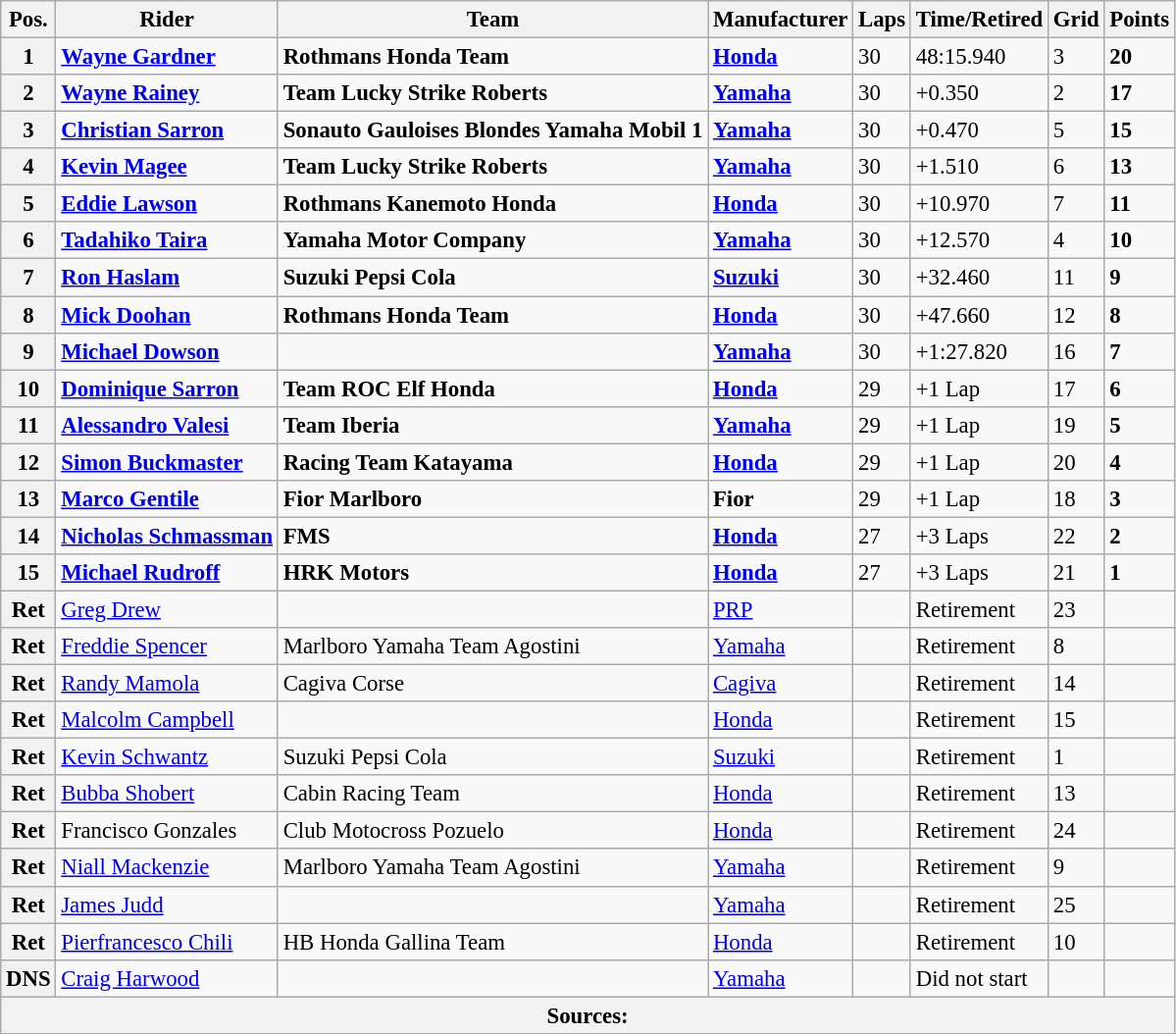<table class="wikitable" style="font-size: 95%;">
<tr>
<th>Pos.</th>
<th>Rider</th>
<th>Team</th>
<th>Manufacturer</th>
<th>Laps</th>
<th>Time/Retired</th>
<th>Grid</th>
<th>Points</th>
</tr>
<tr>
<th>1</th>
<td> <strong><a href='#'>Wayne Gardner</a></strong></td>
<td><strong>Rothmans Honda Team</strong></td>
<td><strong><a href='#'>Honda</a></strong></td>
<td>30</td>
<td>48:15.940</td>
<td>3</td>
<td><strong>20</strong></td>
</tr>
<tr>
<th>2</th>
<td> <strong><a href='#'>Wayne Rainey</a></strong></td>
<td><strong>Team Lucky Strike Roberts</strong></td>
<td><strong><a href='#'>Yamaha</a></strong></td>
<td>30</td>
<td>+0.350</td>
<td>2</td>
<td><strong>17</strong></td>
</tr>
<tr>
<th>3</th>
<td> <strong><a href='#'>Christian Sarron</a></strong></td>
<td><strong>Sonauto Gauloises Blondes Yamaha Mobil 1</strong></td>
<td><strong><a href='#'>Yamaha</a></strong></td>
<td>30</td>
<td>+0.470</td>
<td>5</td>
<td><strong>15</strong></td>
</tr>
<tr>
<th>4</th>
<td> <strong><a href='#'>Kevin Magee</a></strong></td>
<td><strong>Team Lucky Strike Roberts</strong></td>
<td><strong><a href='#'>Yamaha</a></strong></td>
<td>30</td>
<td>+1.510</td>
<td>6</td>
<td><strong>13</strong></td>
</tr>
<tr>
<th>5</th>
<td> <strong><a href='#'>Eddie Lawson</a></strong></td>
<td><strong>Rothmans Kanemoto Honda</strong></td>
<td><strong><a href='#'>Honda</a></strong></td>
<td>30</td>
<td>+10.970</td>
<td>7</td>
<td><strong>11</strong></td>
</tr>
<tr>
<th>6</th>
<td> <strong><a href='#'>Tadahiko Taira</a></strong></td>
<td><strong>Yamaha Motor Company</strong></td>
<td><strong><a href='#'>Yamaha</a></strong></td>
<td>30</td>
<td>+12.570</td>
<td>4</td>
<td><strong>10</strong></td>
</tr>
<tr>
<th>7</th>
<td> <strong><a href='#'>Ron Haslam</a></strong></td>
<td><strong>Suzuki Pepsi Cola</strong></td>
<td><strong><a href='#'>Suzuki</a></strong></td>
<td>30</td>
<td>+32.460</td>
<td>11</td>
<td><strong>9</strong></td>
</tr>
<tr>
<th>8</th>
<td> <strong><a href='#'>Mick Doohan</a></strong></td>
<td><strong>Rothmans Honda Team</strong></td>
<td><strong><a href='#'>Honda</a></strong></td>
<td>30</td>
<td>+47.660</td>
<td>12</td>
<td><strong>8</strong></td>
</tr>
<tr>
<th>9</th>
<td> <strong><a href='#'>Michael Dowson</a></strong></td>
<td></td>
<td><strong><a href='#'>Yamaha</a></strong></td>
<td>30</td>
<td>+1:27.820</td>
<td>16</td>
<td><strong>7</strong></td>
</tr>
<tr>
<th>10</th>
<td> <strong><a href='#'>Dominique Sarron</a></strong></td>
<td><strong>Team ROC Elf Honda</strong></td>
<td><strong><a href='#'>Honda</a></strong></td>
<td>29</td>
<td>+1 Lap</td>
<td>17</td>
<td><strong>6</strong></td>
</tr>
<tr>
<th>11</th>
<td> <strong><a href='#'>Alessandro Valesi</a></strong></td>
<td><strong>Team Iberia</strong></td>
<td><strong><a href='#'>Yamaha</a></strong></td>
<td>29</td>
<td>+1 Lap</td>
<td>19</td>
<td><strong>5</strong></td>
</tr>
<tr>
<th>12</th>
<td> <strong><a href='#'>Simon Buckmaster</a></strong></td>
<td><strong>Racing Team Katayama</strong></td>
<td><strong><a href='#'>Honda</a></strong></td>
<td>29</td>
<td>+1 Lap</td>
<td>20</td>
<td><strong>4</strong></td>
</tr>
<tr>
<th>13</th>
<td> <strong><a href='#'>Marco Gentile</a></strong></td>
<td><strong>Fior Marlboro</strong></td>
<td><strong>Fior</strong></td>
<td>29</td>
<td>+1 Lap</td>
<td>18</td>
<td><strong>3</strong></td>
</tr>
<tr>
<th>14</th>
<td> <strong><a href='#'>Nicholas Schmassman</a></strong></td>
<td><strong>FMS</strong></td>
<td><strong><a href='#'>Honda</a></strong></td>
<td>27</td>
<td>+3 Laps</td>
<td>22</td>
<td><strong>2</strong></td>
</tr>
<tr>
<th>15</th>
<td> <strong><a href='#'>Michael Rudroff</a></strong></td>
<td><strong>HRK Motors</strong></td>
<td><strong><a href='#'>Honda</a></strong></td>
<td>27</td>
<td>+3 Laps</td>
<td>21</td>
<td><strong>1</strong></td>
</tr>
<tr>
<th>Ret</th>
<td> <a href='#'>Greg Drew</a></td>
<td></td>
<td><a href='#'>PRP</a></td>
<td></td>
<td>Retirement</td>
<td>23</td>
<td></td>
</tr>
<tr>
<th>Ret</th>
<td> <a href='#'>Freddie Spencer</a></td>
<td>Marlboro Yamaha Team Agostini</td>
<td><a href='#'>Yamaha</a></td>
<td></td>
<td>Retirement</td>
<td>8</td>
<td></td>
</tr>
<tr>
<th>Ret</th>
<td> <a href='#'>Randy Mamola</a></td>
<td>Cagiva Corse</td>
<td><a href='#'>Cagiva</a></td>
<td></td>
<td>Retirement</td>
<td>14</td>
<td></td>
</tr>
<tr>
<th>Ret</th>
<td> <a href='#'>Malcolm Campbell</a></td>
<td></td>
<td><a href='#'>Honda</a></td>
<td></td>
<td>Retirement</td>
<td>15</td>
<td></td>
</tr>
<tr>
<th>Ret</th>
<td> <a href='#'>Kevin Schwantz</a></td>
<td>Suzuki Pepsi Cola</td>
<td><a href='#'>Suzuki</a></td>
<td></td>
<td>Retirement</td>
<td>1</td>
<td></td>
</tr>
<tr>
<th>Ret</th>
<td> <a href='#'>Bubba Shobert</a></td>
<td>Cabin Racing Team</td>
<td><a href='#'>Honda</a></td>
<td></td>
<td>Retirement</td>
<td>13</td>
<td></td>
</tr>
<tr>
<th>Ret</th>
<td> Francisco Gonzales</td>
<td>Club Motocross Pozuelo</td>
<td><a href='#'>Honda</a></td>
<td></td>
<td>Retirement</td>
<td>24</td>
<td></td>
</tr>
<tr>
<th>Ret</th>
<td> <a href='#'>Niall Mackenzie</a></td>
<td>Marlboro Yamaha Team Agostini</td>
<td><a href='#'>Yamaha</a></td>
<td></td>
<td>Retirement</td>
<td>9</td>
<td></td>
</tr>
<tr>
<th>Ret</th>
<td> <a href='#'>James Judd</a></td>
<td></td>
<td><a href='#'>Yamaha</a></td>
<td></td>
<td>Retirement</td>
<td>25</td>
<td></td>
</tr>
<tr>
<th>Ret</th>
<td> <a href='#'>Pierfrancesco Chili</a></td>
<td>HB Honda Gallina Team</td>
<td><a href='#'>Honda</a></td>
<td></td>
<td>Retirement</td>
<td>10</td>
<td></td>
</tr>
<tr>
<th>DNS</th>
<td> <a href='#'>Craig Harwood</a></td>
<td></td>
<td><a href='#'>Yamaha</a></td>
<td></td>
<td>Did not start</td>
<td></td>
<td></td>
</tr>
<tr>
<th colspan="10">Sources:</th>
</tr>
</table>
